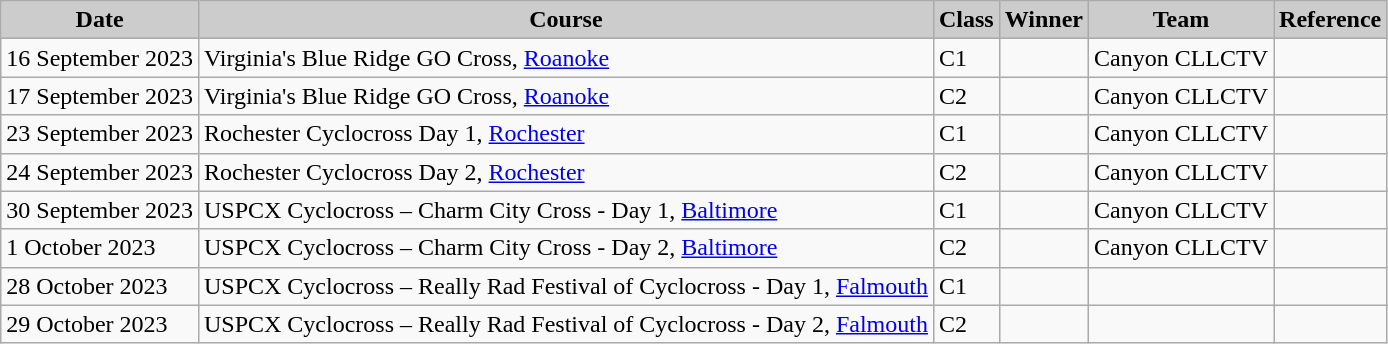<table class="wikitable sortable alternance ">
<tr>
<th scope="col" style="background-color:#CCCCCC;">Date</th>
<th scope="col" style="background-color:#CCCCCC;">Course</th>
<th scope="col" style="background-color:#CCCCCC;">Class</th>
<th scope="col" style="background-color:#CCCCCC;">Winner</th>
<th scope="col" style="background-color:#CCCCCC;">Team</th>
<th scope="col" style="background-color:#CCCCCC;">Reference</th>
</tr>
<tr>
<td>16 September 2023</td>
<td> Virginia's Blue Ridge GO Cross, <a href='#'>Roanoke</a></td>
<td>C1</td>
<td></td>
<td>Canyon CLLCTV</td>
<td></td>
</tr>
<tr>
<td>17 September 2023</td>
<td> Virginia's Blue Ridge GO Cross, <a href='#'>Roanoke</a></td>
<td>C2</td>
<td></td>
<td>Canyon CLLCTV</td>
<td></td>
</tr>
<tr>
<td>23 September 2023</td>
<td> Rochester Cyclocross Day 1, <a href='#'>Rochester</a></td>
<td>C1</td>
<td></td>
<td>Canyon CLLCTV</td>
<td></td>
</tr>
<tr>
<td>24 September 2023</td>
<td> Rochester Cyclocross Day 2, <a href='#'>Rochester</a></td>
<td>C2</td>
<td></td>
<td>Canyon CLLCTV</td>
<td></td>
</tr>
<tr>
<td>30 September 2023</td>
<td> USPCX Cyclocross – Charm City Cross - Day 1, <a href='#'>Baltimore</a></td>
<td>C1</td>
<td></td>
<td>Canyon CLLCTV</td>
<td></td>
</tr>
<tr>
<td>1 October 2023</td>
<td> USPCX Cyclocross – Charm City Cross - Day 2, <a href='#'>Baltimore</a></td>
<td>C2</td>
<td></td>
<td>Canyon CLLCTV</td>
<td></td>
</tr>
<tr>
<td>28 October 2023</td>
<td> USPCX Cyclocross – Really Rad Festival of Cyclocross - Day 1, <a href='#'>Falmouth</a></td>
<td>C1</td>
<td></td>
<td></td>
<td></td>
</tr>
<tr>
<td>29 October 2023</td>
<td> USPCX Cyclocross – Really Rad Festival of Cyclocross - Day 2, <a href='#'>Falmouth</a></td>
<td>C2</td>
<td></td>
<td></td>
<td></td>
</tr>
</table>
